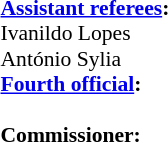<table width=50% style="font-size: 90%">
<tr>
<td><br><strong><a href='#'>Assistant referees</a>:</strong>
<br>Ivanildo Lopes
<br>António Sylia<br><strong><a href='#'>Fourth official</a>:</strong>
<br><br><strong>Commissioner:</strong>
<br></td>
</tr>
</table>
